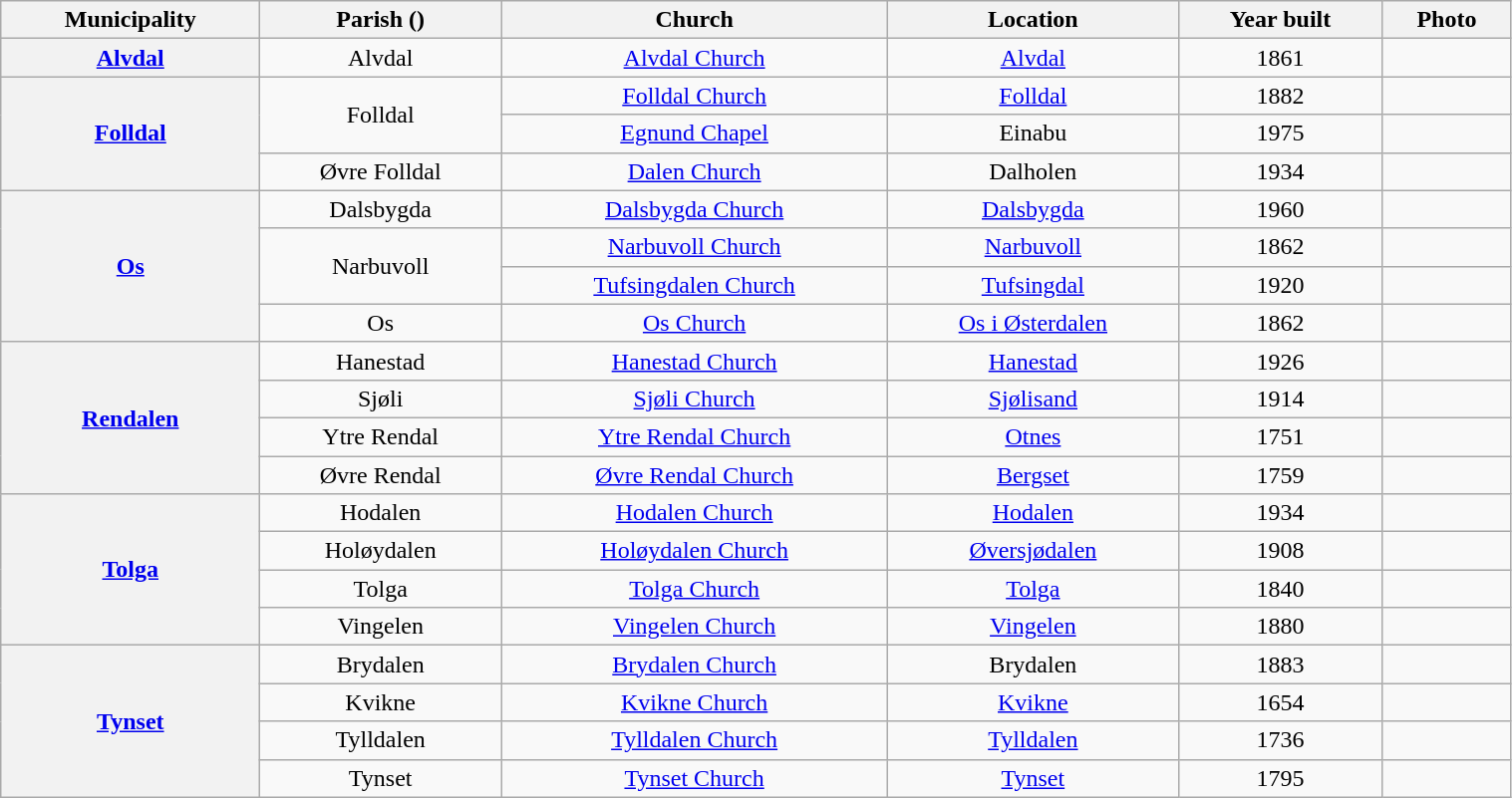<table class="wikitable" style="text-align: center; width: 80%;">
<tr>
<th>Municipality</th>
<th>Parish ()</th>
<th>Church</th>
<th>Location</th>
<th>Year built</th>
<th>Photo</th>
</tr>
<tr>
<th rowspan="1"><a href='#'>Alvdal</a></th>
<td rowspan="1">Alvdal</td>
<td><a href='#'>Alvdal Church</a></td>
<td><a href='#'>Alvdal</a></td>
<td>1861</td>
<td></td>
</tr>
<tr>
<th rowspan="3"><a href='#'>Folldal</a></th>
<td rowspan="2">Folldal</td>
<td><a href='#'>Folldal Church</a></td>
<td><a href='#'>Folldal</a></td>
<td>1882</td>
<td></td>
</tr>
<tr>
<td><a href='#'>Egnund Chapel</a></td>
<td>Einabu</td>
<td>1975</td>
<td></td>
</tr>
<tr>
<td rowspan="1">Øvre Folldal</td>
<td><a href='#'>Dalen Church</a></td>
<td>Dalholen</td>
<td>1934</td>
<td></td>
</tr>
<tr>
<th rowspan="4"><a href='#'>Os</a></th>
<td rowspan="1">Dalsbygda</td>
<td><a href='#'>Dalsbygda Church</a></td>
<td><a href='#'>Dalsbygda</a></td>
<td>1960</td>
<td></td>
</tr>
<tr>
<td rowspan="2">Narbuvoll</td>
<td><a href='#'>Narbuvoll Church</a></td>
<td><a href='#'>Narbuvoll</a></td>
<td>1862</td>
<td></td>
</tr>
<tr>
<td><a href='#'>Tufsingdalen Church</a></td>
<td><a href='#'>Tufsingdal</a></td>
<td>1920</td>
<td></td>
</tr>
<tr>
<td rowspan="1">Os</td>
<td><a href='#'>Os Church</a></td>
<td><a href='#'>Os i Østerdalen</a></td>
<td>1862</td>
<td></td>
</tr>
<tr>
<th rowspan="4"><a href='#'>Rendalen</a></th>
<td rowspan="1">Hanestad</td>
<td><a href='#'>Hanestad Church</a></td>
<td><a href='#'>Hanestad</a></td>
<td>1926</td>
<td></td>
</tr>
<tr>
<td rowspan="1">Sjøli</td>
<td><a href='#'>Sjøli Church</a></td>
<td><a href='#'>Sjølisand</a></td>
<td>1914</td>
<td></td>
</tr>
<tr>
<td rowspan="1">Ytre Rendal</td>
<td><a href='#'>Ytre Rendal Church</a></td>
<td><a href='#'>Otnes</a></td>
<td>1751</td>
<td></td>
</tr>
<tr>
<td rowspan="1">Øvre Rendal</td>
<td><a href='#'>Øvre Rendal Church</a></td>
<td><a href='#'>Bergset</a></td>
<td>1759</td>
<td></td>
</tr>
<tr>
<th rowspan="4"><a href='#'>Tolga</a></th>
<td rowspan="1">Hodalen</td>
<td><a href='#'>Hodalen Church</a></td>
<td><a href='#'>Hodalen</a></td>
<td>1934</td>
<td></td>
</tr>
<tr>
<td rowspan="1">Holøydalen</td>
<td><a href='#'>Holøydalen Church</a></td>
<td><a href='#'>Øversjødalen</a></td>
<td>1908</td>
<td></td>
</tr>
<tr>
<td rowspan="1">Tolga</td>
<td><a href='#'>Tolga Church</a></td>
<td><a href='#'>Tolga</a></td>
<td>1840</td>
<td></td>
</tr>
<tr>
<td rowspan="1">Vingelen</td>
<td><a href='#'>Vingelen Church</a></td>
<td><a href='#'>Vingelen</a></td>
<td>1880</td>
<td></td>
</tr>
<tr>
<th rowspan="4"><a href='#'>Tynset</a></th>
<td rowspan="1">Brydalen</td>
<td><a href='#'>Brydalen Church</a></td>
<td>Brydalen</td>
<td>1883</td>
<td></td>
</tr>
<tr>
<td rowspan="1">Kvikne</td>
<td><a href='#'>Kvikne Church</a></td>
<td><a href='#'>Kvikne</a></td>
<td>1654</td>
<td></td>
</tr>
<tr>
<td rowspan="1">Tylldalen</td>
<td><a href='#'>Tylldalen Church</a></td>
<td><a href='#'>Tylldalen</a></td>
<td>1736</td>
<td></td>
</tr>
<tr>
<td rowspan="1">Tynset</td>
<td><a href='#'>Tynset Church</a></td>
<td><a href='#'>Tynset</a></td>
<td>1795</td>
<td></td>
</tr>
</table>
